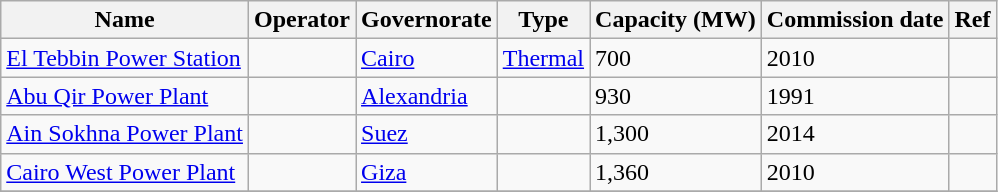<table class="wikitable sortable">
<tr>
<th>Name</th>
<th>Operator</th>
<th>Governorate</th>
<th>Type</th>
<th>Capacity (MW)</th>
<th>Commission date</th>
<th>Ref</th>
</tr>
<tr>
<td><a href='#'>El Tebbin Power Station</a></td>
<td></td>
<td><a href='#'>Cairo</a></td>
<td><a href='#'>Thermal</a></td>
<td>700</td>
<td>2010</td>
<td></td>
</tr>
<tr>
<td><a href='#'>Abu Qir Power Plant</a></td>
<td></td>
<td><a href='#'>Alexandria</a></td>
<td></td>
<td>930</td>
<td>1991</td>
<td></td>
</tr>
<tr>
<td><a href='#'>Ain Sokhna Power Plant</a></td>
<td></td>
<td><a href='#'>Suez</a></td>
<td></td>
<td>1,300</td>
<td>2014</td>
<td></td>
</tr>
<tr>
<td><a href='#'>Cairo West Power Plant</a></td>
<td></td>
<td><a href='#'>Giza</a></td>
<td></td>
<td>1,360</td>
<td>2010</td>
<td></td>
</tr>
<tr>
</tr>
</table>
